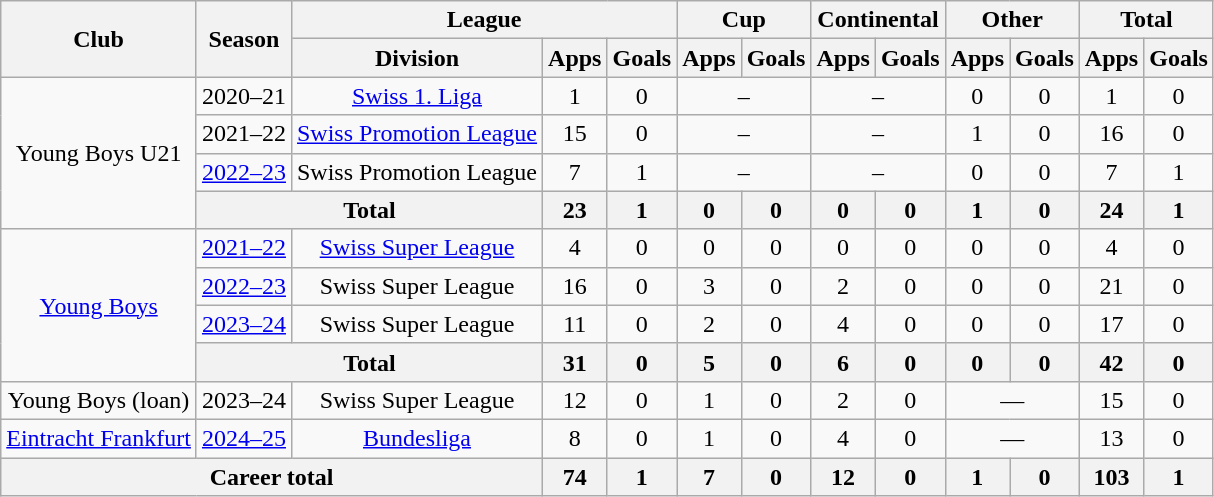<table class="wikitable" style="text-align:center">
<tr>
<th rowspan="2">Club</th>
<th rowspan="2">Season</th>
<th colspan="3">League</th>
<th colspan="2">Cup</th>
<th colspan="2">Continental</th>
<th colspan="2">Other</th>
<th colspan="2">Total</th>
</tr>
<tr>
<th>Division</th>
<th>Apps</th>
<th>Goals</th>
<th>Apps</th>
<th>Goals</th>
<th>Apps</th>
<th>Goals</th>
<th>Apps</th>
<th>Goals</th>
<th>Apps</th>
<th>Goals</th>
</tr>
<tr>
<td rowspan="4">Young Boys U21</td>
<td>2020–21</td>
<td><a href='#'>Swiss 1. Liga</a></td>
<td>1</td>
<td>0</td>
<td colspan="2">–</td>
<td colspan="2">–</td>
<td>0</td>
<td>0</td>
<td>1</td>
<td>0</td>
</tr>
<tr>
<td>2021–22</td>
<td><a href='#'>Swiss Promotion League</a></td>
<td>15</td>
<td>0</td>
<td colspan="2">–</td>
<td colspan="2">–</td>
<td>1</td>
<td>0</td>
<td>16</td>
<td>0</td>
</tr>
<tr>
<td><a href='#'>2022–23</a></td>
<td>Swiss Promotion League</td>
<td>7</td>
<td>1</td>
<td colspan="2">–</td>
<td colspan="2">–</td>
<td>0</td>
<td>0</td>
<td>7</td>
<td>1</td>
</tr>
<tr>
<th colspan="2">Total</th>
<th>23</th>
<th>1</th>
<th>0</th>
<th>0</th>
<th>0</th>
<th>0</th>
<th>1</th>
<th>0</th>
<th>24</th>
<th>1</th>
</tr>
<tr>
<td rowspan="4"><a href='#'>Young Boys</a></td>
<td><a href='#'>2021–22</a></td>
<td><a href='#'>Swiss Super League</a></td>
<td>4</td>
<td>0</td>
<td>0</td>
<td>0</td>
<td>0</td>
<td>0</td>
<td>0</td>
<td>0</td>
<td>4</td>
<td>0</td>
</tr>
<tr>
<td><a href='#'>2022–23</a></td>
<td>Swiss Super League</td>
<td>16</td>
<td>0</td>
<td>3</td>
<td>0</td>
<td>2</td>
<td>0</td>
<td>0</td>
<td>0</td>
<td>21</td>
<td>0</td>
</tr>
<tr>
<td><a href='#'>2023–24</a></td>
<td>Swiss Super League</td>
<td>11</td>
<td>0</td>
<td>2</td>
<td>0</td>
<td>4</td>
<td>0</td>
<td>0</td>
<td>0</td>
<td>17</td>
<td>0</td>
</tr>
<tr>
<th colspan="2">Total</th>
<th>31</th>
<th>0</th>
<th>5</th>
<th>0</th>
<th>6</th>
<th>0</th>
<th>0</th>
<th>0</th>
<th>42</th>
<th>0</th>
</tr>
<tr>
<td>Young Boys (loan)</td>
<td>2023–24</td>
<td>Swiss Super League</td>
<td>12</td>
<td>0</td>
<td>1</td>
<td>0</td>
<td>2</td>
<td>0</td>
<td colspan="2">—</td>
<td>15</td>
<td>0</td>
</tr>
<tr>
<td><a href='#'>Eintracht Frankfurt</a></td>
<td><a href='#'>2024–25</a></td>
<td><a href='#'>Bundesliga</a></td>
<td>8</td>
<td>0</td>
<td>1</td>
<td>0</td>
<td>4</td>
<td>0</td>
<td colspan="2">—</td>
<td>13</td>
<td>0</td>
</tr>
<tr>
<th colspan="3">Career total</th>
<th>74</th>
<th>1</th>
<th>7</th>
<th>0</th>
<th>12</th>
<th>0</th>
<th>1</th>
<th>0</th>
<th>103</th>
<th>1</th>
</tr>
</table>
